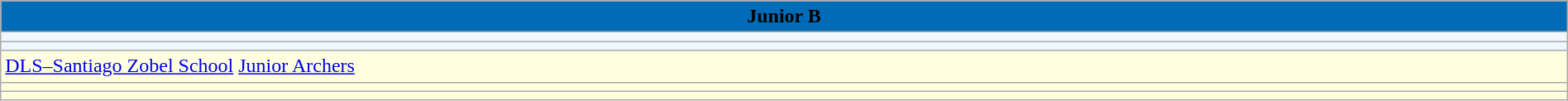<table class="wikitable sortable" style="width:100%">
<tr>
<th style="background:#006BB6;" colspan=8><span>Junior B</span></th>
</tr>
<tr>
<td bgcolor="#F0F8FF"></td>
</tr>
<tr>
<td bgcolor="#F0F8FF"></td>
</tr>
<tr>
<td bgcolor="#FFFFE0"> <a href='#'>DLS–Santiago Zobel School</a> <a href='#'>Junior Archers</a></td>
</tr>
<tr>
<td bgcolor="#FFFFE0"></td>
</tr>
<tr>
<td bgcolor="#FFFFE0"></td>
</tr>
</table>
